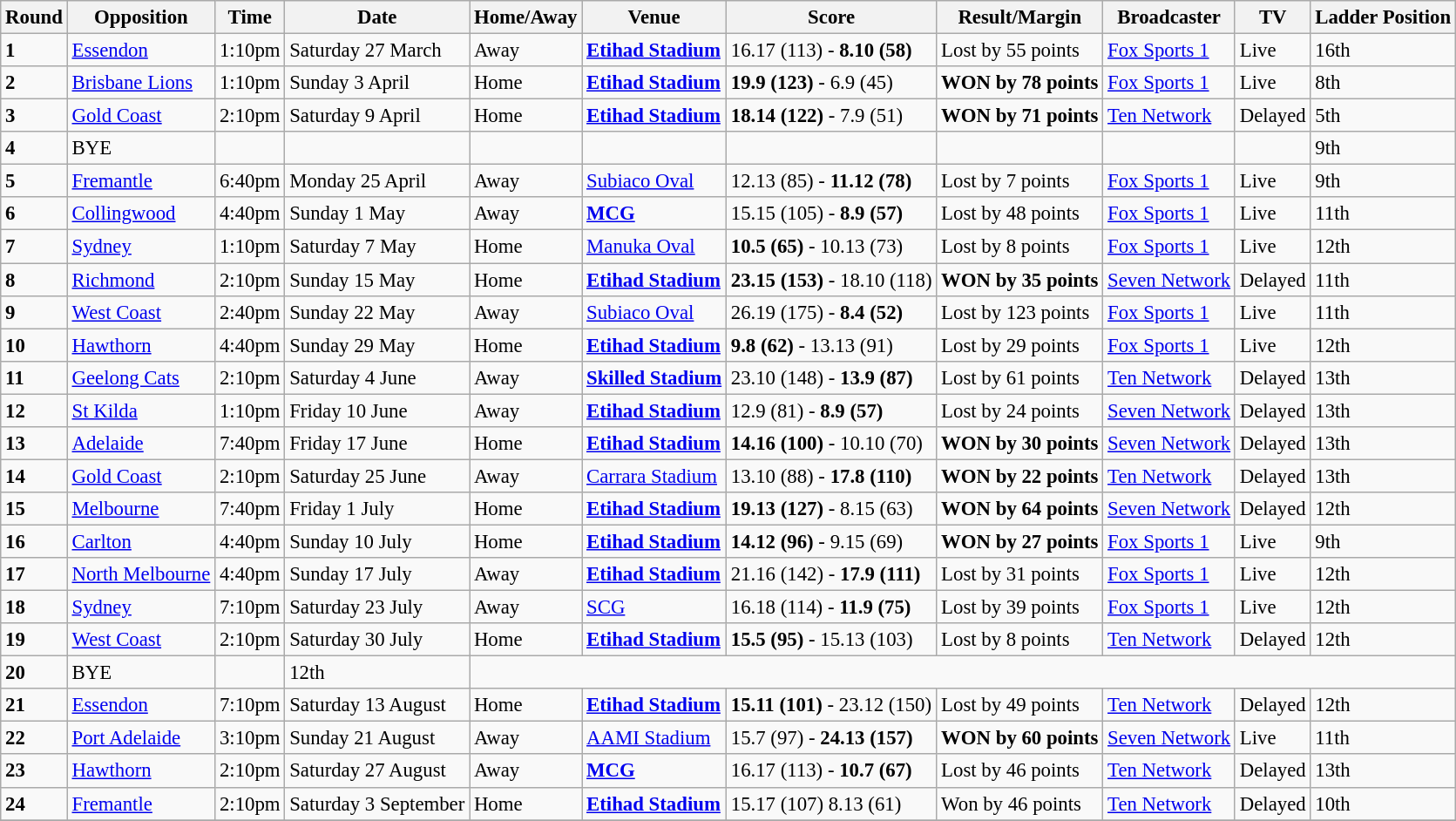<table class="wikitable" style="font-size: 95%;">
<tr>
<th>Round</th>
<th>Opposition</th>
<th>Time</th>
<th>Date</th>
<th>Home/Away</th>
<th>Venue</th>
<th>Score</th>
<th>Result/Margin</th>
<th>Broadcaster</th>
<th>TV</th>
<th>Ladder Position</th>
</tr>
<tr>
<td><strong>1</strong></td>
<td align=left><a href='#'>Essendon</a></td>
<td>1:10pm</td>
<td>Saturday 27 March</td>
<td>Away</td>
<td><strong><a href='#'>Etihad Stadium</a></strong></td>
<td>16.17 (113) - <strong>8.10 (58)</strong></td>
<td>Lost by 55 points</td>
<td><a href='#'>Fox Sports 1</a></td>
<td>Live</td>
<td>16th</td>
</tr>
<tr>
<td><strong>2</strong></td>
<td align=left><a href='#'>Brisbane Lions</a></td>
<td>1:10pm</td>
<td>Sunday 3 April</td>
<td>Home</td>
<td><strong><a href='#'>Etihad Stadium</a></strong></td>
<td><strong>19.9 (123)</strong> - 6.9 (45)</td>
<td><strong>WON by 78 points</strong></td>
<td><a href='#'>Fox Sports 1</a></td>
<td>Live</td>
<td>8th</td>
</tr>
<tr>
<td><strong>3</strong></td>
<td align=left><a href='#'>Gold Coast</a></td>
<td>2:10pm</td>
<td>Saturday 9 April</td>
<td>Home</td>
<td><strong><a href='#'>Etihad Stadium</a></strong></td>
<td><strong>18.14 (122)</strong> - 7.9 (51)</td>
<td><strong>WON by 71 points</strong></td>
<td><a href='#'>Ten Network</a></td>
<td>Delayed</td>
<td>5th</td>
</tr>
<tr>
<td><strong>4</strong></td>
<td align=left>BYE</td>
<td></td>
<td></td>
<td></td>
<td></td>
<td></td>
<td></td>
<td></td>
<td></td>
<td>9th</td>
</tr>
<tr>
<td><strong>5</strong></td>
<td align=left><a href='#'>Fremantle</a></td>
<td>6:40pm</td>
<td>Monday 25 April</td>
<td>Away</td>
<td><a href='#'>Subiaco Oval</a></td>
<td>12.13 (85) - <strong>11.12 (78)</strong></td>
<td>Lost by 7 points</td>
<td><a href='#'>Fox Sports 1</a></td>
<td>Live</td>
<td>9th</td>
</tr>
<tr>
<td><strong>6</strong></td>
<td align=left><a href='#'>Collingwood</a></td>
<td>4:40pm</td>
<td>Sunday 1 May</td>
<td>Away</td>
<td><strong><a href='#'>MCG</a></strong></td>
<td>15.15 (105) - <strong>8.9 (57)</strong></td>
<td>Lost by 48 points</td>
<td><a href='#'>Fox Sports 1</a></td>
<td>Live</td>
<td>11th</td>
</tr>
<tr>
<td><strong>7</strong></td>
<td align=left><a href='#'>Sydney</a></td>
<td>1:10pm</td>
<td>Saturday 7 May</td>
<td>Home</td>
<td><a href='#'>Manuka Oval</a></td>
<td><strong>10.5 (65)</strong> - 10.13 (73)</td>
<td>Lost by 8 points</td>
<td><a href='#'>Fox Sports 1</a></td>
<td>Live</td>
<td>12th</td>
</tr>
<tr>
<td><strong>8</strong></td>
<td align=left><a href='#'>Richmond</a></td>
<td>2:10pm</td>
<td>Sunday 15 May</td>
<td>Home</td>
<td><strong><a href='#'>Etihad Stadium</a></strong></td>
<td><strong>23.15 (153)</strong> - 18.10 (118)</td>
<td><strong>WON by 35 points</strong></td>
<td><a href='#'>Seven Network</a></td>
<td>Delayed</td>
<td>11th</td>
</tr>
<tr>
<td><strong>9</strong></td>
<td align=left><a href='#'>West Coast</a></td>
<td>2:40pm</td>
<td>Sunday 22 May</td>
<td>Away</td>
<td><a href='#'>Subiaco Oval</a></td>
<td>26.19 (175) - <strong>8.4 (52)</strong></td>
<td>Lost by 123 points</td>
<td><a href='#'>Fox Sports 1</a></td>
<td>Live</td>
<td>11th</td>
</tr>
<tr>
<td><strong>10</strong></td>
<td align=left><a href='#'>Hawthorn</a></td>
<td>4:40pm</td>
<td>Sunday 29 May</td>
<td>Home</td>
<td><strong><a href='#'>Etihad Stadium</a></strong></td>
<td><strong>9.8 (62)</strong> - 13.13 (91)</td>
<td>Lost by 29 points</td>
<td><a href='#'>Fox Sports 1</a></td>
<td>Live</td>
<td>12th</td>
</tr>
<tr>
<td><strong>11</strong></td>
<td align=left><a href='#'>Geelong Cats</a></td>
<td>2:10pm</td>
<td>Saturday 4 June</td>
<td>Away</td>
<td><strong><a href='#'>Skilled Stadium</a></strong></td>
<td>23.10 (148) - <strong>13.9 (87)</strong></td>
<td>Lost by 61 points</td>
<td><a href='#'>Ten Network</a></td>
<td>Delayed</td>
<td>13th</td>
</tr>
<tr>
<td><strong>12</strong></td>
<td align=left><a href='#'>St Kilda</a></td>
<td>1:10pm</td>
<td>Friday 10 June</td>
<td>Away</td>
<td><strong><a href='#'>Etihad Stadium</a></strong></td>
<td>12.9 (81) - <strong>8.9 (57)</strong></td>
<td>Lost by 24 points</td>
<td><a href='#'>Seven Network</a></td>
<td>Delayed</td>
<td>13th</td>
</tr>
<tr>
<td><strong>13</strong></td>
<td align=left><a href='#'>Adelaide</a></td>
<td>7:40pm</td>
<td>Friday 17 June</td>
<td>Home</td>
<td><strong><a href='#'>Etihad Stadium</a></strong></td>
<td><strong>14.16 (100)</strong> - 10.10 (70)</td>
<td><strong>WON by 30 points</strong></td>
<td><a href='#'>Seven Network</a></td>
<td>Delayed</td>
<td>13th</td>
</tr>
<tr>
<td><strong>14</strong></td>
<td align=left><a href='#'>Gold Coast</a></td>
<td>2:10pm</td>
<td>Saturday 25 June</td>
<td>Away</td>
<td><a href='#'>Carrara Stadium</a></td>
<td>13.10 (88) - <strong>17.8 (110)</strong></td>
<td><strong>WON by 22 points</strong></td>
<td><a href='#'>Ten Network</a></td>
<td>Delayed</td>
<td>13th</td>
</tr>
<tr>
<td><strong>15</strong></td>
<td align=left><a href='#'>Melbourne</a></td>
<td>7:40pm</td>
<td>Friday 1 July</td>
<td>Home</td>
<td><strong><a href='#'>Etihad Stadium</a></strong></td>
<td><strong>19.13 (127)</strong> - 8.15 (63)</td>
<td><strong>WON by 64 points</strong></td>
<td><a href='#'>Seven Network</a></td>
<td>Delayed</td>
<td>12th</td>
</tr>
<tr>
<td><strong>16</strong></td>
<td align=left><a href='#'>Carlton</a></td>
<td>4:40pm</td>
<td>Sunday 10 July</td>
<td>Home</td>
<td><strong><a href='#'>Etihad Stadium</a></strong></td>
<td><strong>14.12 (96)</strong> - 9.15 (69)</td>
<td><strong>WON by 27 points</strong></td>
<td><a href='#'>Fox Sports 1</a></td>
<td>Live</td>
<td>9th</td>
</tr>
<tr>
<td><strong>17</strong></td>
<td align=left><a href='#'>North Melbourne</a></td>
<td>4:40pm</td>
<td>Sunday 17 July</td>
<td>Away</td>
<td><strong><a href='#'>Etihad Stadium</a></strong></td>
<td>21.16 (142) - <strong>17.9 (111)</strong></td>
<td>Lost by 31 points</td>
<td><a href='#'>Fox Sports 1</a></td>
<td>Live</td>
<td>12th</td>
</tr>
<tr>
<td><strong>18</strong></td>
<td align=left><a href='#'>Sydney</a></td>
<td>7:10pm</td>
<td>Saturday 23 July</td>
<td>Away</td>
<td><a href='#'>SCG</a></td>
<td>16.18 (114) - <strong>11.9 (75)</strong></td>
<td>Lost by 39 points</td>
<td><a href='#'>Fox Sports 1</a></td>
<td>Live</td>
<td>12th</td>
</tr>
<tr>
<td><strong>19</strong></td>
<td align=left><a href='#'>West Coast</a></td>
<td>2:10pm</td>
<td>Saturday 30 July</td>
<td>Home</td>
<td><strong><a href='#'>Etihad Stadium</a></strong></td>
<td><strong>15.5 (95)</strong> - 15.13 (103)</td>
<td>Lost by 8 points</td>
<td><a href='#'>Ten Network</a></td>
<td>Delayed</td>
<td>12th</td>
</tr>
<tr>
<td><strong>20</strong></td>
<td align=left>BYE</td>
<td></td>
<td>12th</td>
</tr>
<tr>
<td><strong>21</strong></td>
<td align=left><a href='#'>Essendon</a></td>
<td>7:10pm</td>
<td>Saturday 13 August</td>
<td>Home</td>
<td><strong><a href='#'>Etihad Stadium</a></strong></td>
<td><strong>15.11 (101)</strong> - 23.12 (150)</td>
<td>Lost by 49 points</td>
<td><a href='#'>Ten Network</a></td>
<td>Delayed</td>
<td>12th</td>
</tr>
<tr>
<td><strong>22</strong></td>
<td align=left><a href='#'>Port Adelaide</a></td>
<td>3:10pm</td>
<td>Sunday 21 August</td>
<td>Away</td>
<td><a href='#'>AAMI Stadium</a></td>
<td>15.7 (97) - <strong>24.13 (157)</strong></td>
<td><strong>WON by 60 points</strong></td>
<td><a href='#'>Seven Network</a></td>
<td>Live</td>
<td>11th</td>
</tr>
<tr>
<td><strong>23</strong></td>
<td align=left><a href='#'>Hawthorn</a></td>
<td>2:10pm</td>
<td>Saturday 27 August</td>
<td>Away</td>
<td><strong><a href='#'>MCG</a></strong></td>
<td>16.17 (113) - <strong>10.7 (67)</strong></td>
<td>Lost by 46 points</td>
<td><a href='#'>Ten Network</a></td>
<td>Delayed</td>
<td>13th</td>
</tr>
<tr>
<td><strong>24</strong></td>
<td align=left><a href='#'>Fremantle</a></td>
<td>2:10pm</td>
<td>Saturday 3 September</td>
<td>Home</td>
<td><strong><a href='#'>Etihad Stadium</a></strong></td>
<td>15.17 (107) 8.13 (61)</td>
<td>Won by 46 points</td>
<td><a href='#'>Ten Network</a></td>
<td>Delayed</td>
<td>10th</td>
</tr>
<tr>
</tr>
</table>
